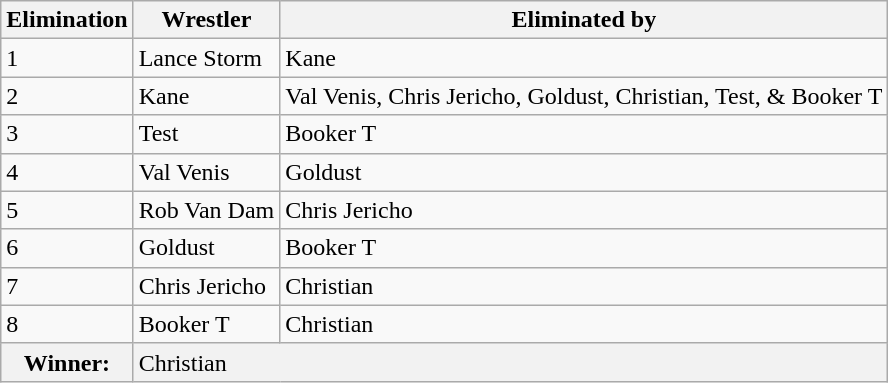<table class="wikitable" border="1">
<tr>
<th>Elimination</th>
<th>Wrestler</th>
<th>Eliminated by</th>
</tr>
<tr>
<td>1</td>
<td>Lance Storm</td>
<td>Kane</td>
</tr>
<tr>
<td>2</td>
<td>Kane</td>
<td>Val Venis, Chris Jericho, Goldust, Christian, Test, & Booker T</td>
</tr>
<tr>
<td>3</td>
<td>Test</td>
<td>Booker T</td>
</tr>
<tr>
<td>4</td>
<td>Val Venis</td>
<td>Goldust</td>
</tr>
<tr>
<td>5</td>
<td>Rob Van Dam</td>
<td>Chris Jericho</td>
</tr>
<tr>
<td>6</td>
<td>Goldust</td>
<td>Booker T</td>
</tr>
<tr>
<td>7</td>
<td>Chris Jericho</td>
<td>Christian</td>
</tr>
<tr>
<td>8</td>
<td>Booker T</td>
<td>Christian</td>
</tr>
<tr>
<th>Winner:</th>
<td colspan="5" bgcolor="#f2f2f2">Christian</td>
</tr>
</table>
